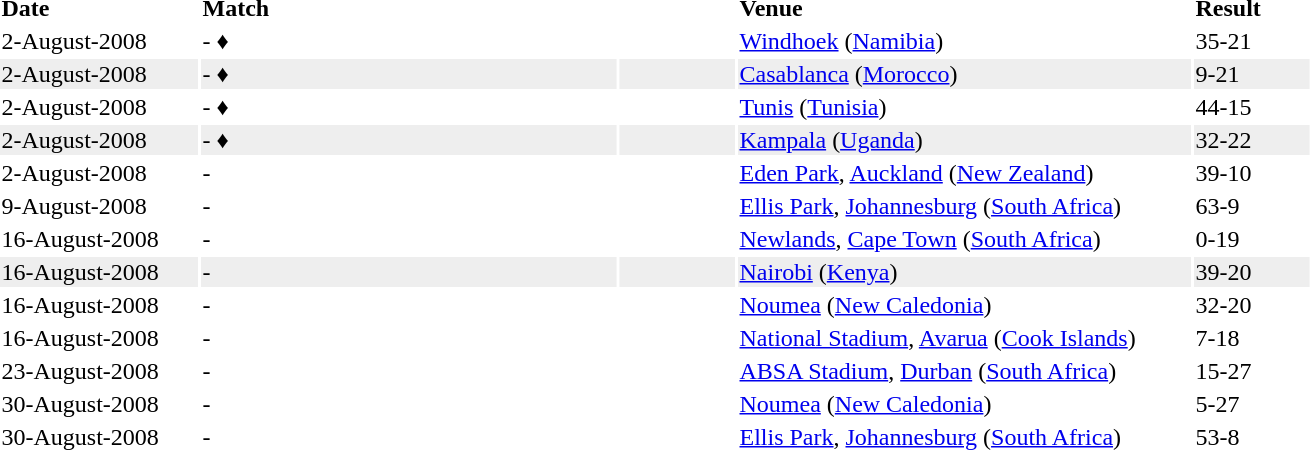<table>
<tr ---->
<td width="130"><strong>Date</strong></td>
<td width="275"><strong>Match</strong></td>
<td width="75"></td>
<td width="300"><strong>Venue</strong></td>
<td width="75"><strong>Result</strong></td>
</tr>
<tr ---->
<td>2-August-2008</td>
<td><strong></strong> -  ♦</td>
<td><br></td>
<td><a href='#'>Windhoek</a> (<a href='#'>Namibia</a>)</td>
<td>35-21</td>
</tr>
<tr ---- bgcolor="#eeeeee">
<td>2-August-2008</td>
<td> - <strong></strong> ♦</td>
<td><br></td>
<td><a href='#'>Casablanca</a> (<a href='#'>Morocco</a>)</td>
<td>9-21</td>
</tr>
<tr ---->
<td>2-August-2008</td>
<td><strong></strong> -  ♦</td>
<td><br></td>
<td><a href='#'>Tunis</a> (<a href='#'>Tunisia</a>)</td>
<td>44-15</td>
</tr>
<tr ---- bgcolor="#eeeeee">
<td>2-August-2008</td>
<td><strong></strong> -  ♦</td>
<td><br></td>
<td><a href='#'>Kampala</a> (<a href='#'>Uganda</a>)</td>
<td>32-22</td>
</tr>
<tr ---->
<td>2-August-2008</td>
<td><strong></strong> - </td>
<td><br></td>
<td><a href='#'>Eden Park</a>, <a href='#'>Auckland</a> (<a href='#'>New Zealand</a>)</td>
<td>39-10</td>
</tr>
<tr ----bgcolor="#eeeeee">
<td>9-August-2008</td>
<td><strong></strong> - </td>
<td><br></td>
<td><a href='#'>Ellis Park</a>, <a href='#'>Johannesburg</a> (<a href='#'>South Africa</a>)</td>
<td>63-9</td>
</tr>
<tr ---->
<td>16-August-2008</td>
<td> - <strong></strong></td>
<td><br></td>
<td><a href='#'>Newlands</a>, <a href='#'>Cape Town</a> (<a href='#'>South Africa</a>)</td>
<td>0-19</td>
</tr>
<tr ---- bgcolor="#eeeeee">
<td>16-August-2008</td>
<td><strong></strong> - </td>
<td><br></td>
<td><a href='#'>Nairobi</a> (<a href='#'>Kenya</a>)</td>
<td>39-20</td>
</tr>
<tr ---->
<td>16-August-2008</td>
<td><strong></strong> - </td>
<td><br></td>
<td><a href='#'>Noumea</a> (<a href='#'>New Caledonia</a>)</td>
<td>32-20</td>
</tr>
<tr ----bgcolor="#eeeeee">
<td>16-August-2008</td>
<td> - <strong></strong></td>
<td><br></td>
<td><a href='#'>National Stadium</a>, <a href='#'>Avarua</a> (<a href='#'>Cook Islands</a>)</td>
<td>7-18</td>
</tr>
<tr ---->
<td>23-August-2008</td>
<td> - <strong></strong></td>
<td><br></td>
<td><a href='#'>ABSA Stadium</a>, <a href='#'>Durban</a> (<a href='#'>South Africa</a>)</td>
<td>15-27</td>
</tr>
<tr ----bgcolor="#eeeeee">
<td>30-August-2008</td>
<td> - <strong></strong></td>
<td><br></td>
<td><a href='#'>Noumea</a> (<a href='#'>New Caledonia</a>)</td>
<td>5-27</td>
</tr>
<tr ---->
<td>30-August-2008</td>
<td><strong></strong> - </td>
<td><br></td>
<td><a href='#'>Ellis Park</a>, <a href='#'>Johannesburg</a> (<a href='#'>South Africa</a>)</td>
<td>53-8</td>
</tr>
</table>
